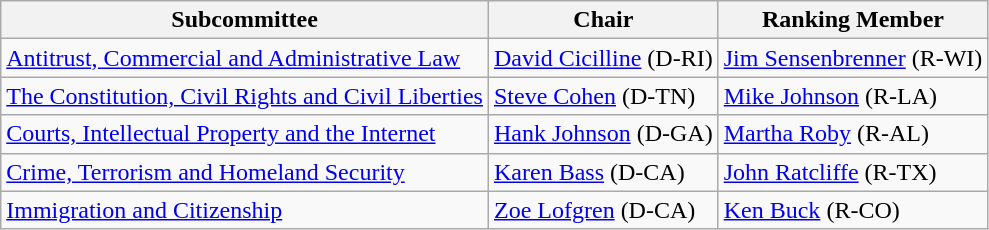<table class="wikitable">
<tr>
<th>Subcommittee</th>
<th>Chair</th>
<th>Ranking Member</th>
</tr>
<tr>
<td><a href='#'>Antitrust, Commercial and Administrative Law</a></td>
<td><a href='#'>David Cicilline</a> (D-RI)</td>
<td><a href='#'>Jim Sensenbrenner</a> (R-WI)</td>
</tr>
<tr>
<td><a href='#'>The Constitution, Civil Rights and Civil Liberties</a></td>
<td><a href='#'>Steve Cohen</a> (D-TN)</td>
<td><a href='#'>Mike Johnson</a> (R-LA)</td>
</tr>
<tr>
<td><a href='#'>Courts, Intellectual Property and the Internet</a></td>
<td><a href='#'>Hank Johnson</a> (D-GA)</td>
<td><a href='#'>Martha Roby</a> (R-AL)</td>
</tr>
<tr>
<td><a href='#'>Crime, Terrorism and Homeland Security</a></td>
<td><a href='#'>Karen Bass</a> (D-CA)</td>
<td><a href='#'>John Ratcliffe</a> (R-TX)</td>
</tr>
<tr>
<td><a href='#'>Immigration and Citizenship</a></td>
<td><a href='#'>Zoe Lofgren</a> (D-CA)</td>
<td><a href='#'>Ken Buck</a> (R-CO)</td>
</tr>
</table>
